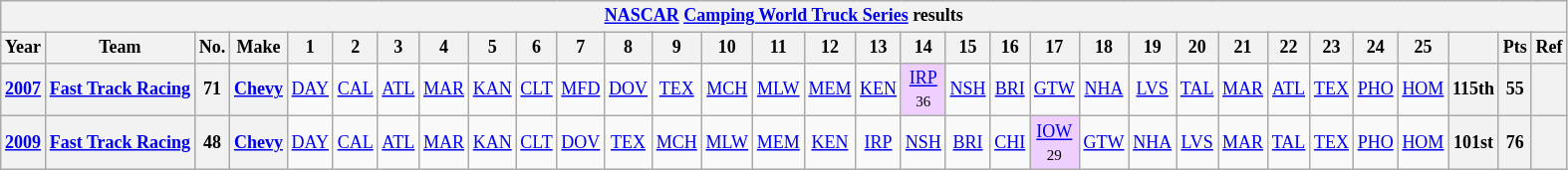<table class="wikitable" style="text-align:center; font-size:75%">
<tr>
<th colspan=45><a href='#'>NASCAR</a> <a href='#'>Camping World Truck Series</a> results</th>
</tr>
<tr>
<th>Year</th>
<th>Team</th>
<th>No.</th>
<th>Make</th>
<th>1</th>
<th>2</th>
<th>3</th>
<th>4</th>
<th>5</th>
<th>6</th>
<th>7</th>
<th>8</th>
<th>9</th>
<th>10</th>
<th>11</th>
<th>12</th>
<th>13</th>
<th>14</th>
<th>15</th>
<th>16</th>
<th>17</th>
<th>18</th>
<th>19</th>
<th>20</th>
<th>21</th>
<th>22</th>
<th>23</th>
<th>24</th>
<th>25</th>
<th></th>
<th>Pts</th>
<th>Ref</th>
</tr>
<tr>
<th><a href='#'>2007</a></th>
<th><a href='#'>Fast Track Racing</a></th>
<th>71</th>
<th><a href='#'>Chevy</a></th>
<td><a href='#'>DAY</a></td>
<td><a href='#'>CAL</a></td>
<td><a href='#'>ATL</a></td>
<td><a href='#'>MAR</a></td>
<td><a href='#'>KAN</a></td>
<td><a href='#'>CLT</a></td>
<td><a href='#'>MFD</a></td>
<td><a href='#'>DOV</a></td>
<td><a href='#'>TEX</a></td>
<td><a href='#'>MCH</a></td>
<td><a href='#'>MLW</a></td>
<td><a href='#'>MEM</a></td>
<td><a href='#'>KEN</a></td>
<td style="background:#EFCFFF;"><a href='#'>IRP</a><br><small>36</small></td>
<td><a href='#'>NSH</a></td>
<td><a href='#'>BRI</a></td>
<td><a href='#'>GTW</a></td>
<td><a href='#'>NHA</a></td>
<td><a href='#'>LVS</a></td>
<td><a href='#'>TAL</a></td>
<td><a href='#'>MAR</a></td>
<td><a href='#'>ATL</a></td>
<td><a href='#'>TEX</a></td>
<td><a href='#'>PHO</a></td>
<td><a href='#'>HOM</a></td>
<th>115th</th>
<th>55</th>
<th></th>
</tr>
<tr>
<th><a href='#'>2009</a></th>
<th><a href='#'>Fast Track Racing</a></th>
<th>48</th>
<th><a href='#'>Chevy</a></th>
<td><a href='#'>DAY</a></td>
<td><a href='#'>CAL</a></td>
<td><a href='#'>ATL</a></td>
<td><a href='#'>MAR</a></td>
<td><a href='#'>KAN</a></td>
<td><a href='#'>CLT</a></td>
<td><a href='#'>DOV</a></td>
<td><a href='#'>TEX</a></td>
<td><a href='#'>MCH</a></td>
<td><a href='#'>MLW</a></td>
<td><a href='#'>MEM</a></td>
<td><a href='#'>KEN</a></td>
<td><a href='#'>IRP</a></td>
<td><a href='#'>NSH</a></td>
<td><a href='#'>BRI</a></td>
<td><a href='#'>CHI</a></td>
<td style="background:#EFCFFF;"><a href='#'>IOW</a><br><small>29</small></td>
<td><a href='#'>GTW</a></td>
<td><a href='#'>NHA</a></td>
<td><a href='#'>LVS</a></td>
<td><a href='#'>MAR</a></td>
<td><a href='#'>TAL</a></td>
<td><a href='#'>TEX</a></td>
<td><a href='#'>PHO</a></td>
<td><a href='#'>HOM</a></td>
<th>101st</th>
<th>76</th>
<th></th>
</tr>
</table>
